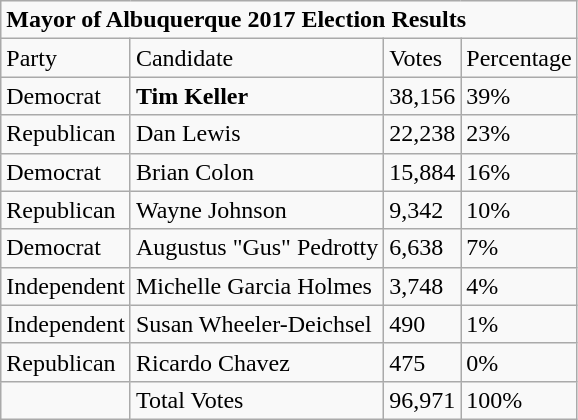<table class="wikitable">
<tr>
<td colspan="4"><strong>Mayor of Albuquerque 2017 Election Results</strong></td>
</tr>
<tr>
<td>Party</td>
<td>Candidate</td>
<td>Votes</td>
<td>Percentage</td>
</tr>
<tr>
<td>Democrat</td>
<td><strong>Tim Keller</strong></td>
<td>38,156</td>
<td>39%</td>
</tr>
<tr>
<td>Republican</td>
<td>Dan Lewis</td>
<td>22,238</td>
<td>23%</td>
</tr>
<tr>
<td>Democrat</td>
<td>Brian Colon</td>
<td>15,884</td>
<td>16%</td>
</tr>
<tr>
<td>Republican</td>
<td>Wayne Johnson</td>
<td>9,342</td>
<td>10%</td>
</tr>
<tr>
<td>Democrat</td>
<td>Augustus "Gus" Pedrotty</td>
<td>6,638</td>
<td>7%</td>
</tr>
<tr>
<td>Independent</td>
<td>Michelle Garcia Holmes</td>
<td>3,748</td>
<td>4%</td>
</tr>
<tr>
<td>Independent</td>
<td>Susan Wheeler-Deichsel</td>
<td>490</td>
<td>1%</td>
</tr>
<tr>
<td>Republican</td>
<td>Ricardo Chavez</td>
<td>475</td>
<td>0%</td>
</tr>
<tr>
<td></td>
<td>Total Votes</td>
<td>96,971</td>
<td>100%</td>
</tr>
</table>
